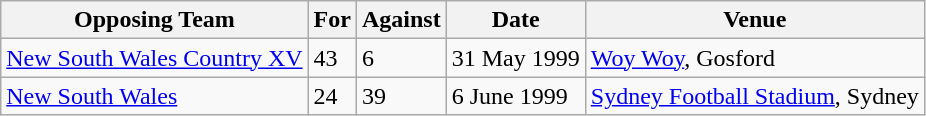<table class="wikitable">
<tr>
<th>Opposing Team</th>
<th>For</th>
<th>Against</th>
<th>Date</th>
<th>Venue</th>
</tr>
<tr>
<td><a href='#'>New South Wales Country XV</a></td>
<td>43</td>
<td>6</td>
<td>31 May 1999</td>
<td><a href='#'>Woy Woy</a>, Gosford</td>
</tr>
<tr>
<td><a href='#'>New South Wales</a></td>
<td>24</td>
<td>39</td>
<td>6 June 1999</td>
<td><a href='#'>Sydney Football Stadium</a>, Sydney</td>
</tr>
</table>
